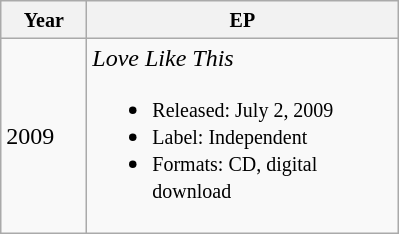<table class="wikitable">
<tr>
<th style="width:50px;"><small>Year</small></th>
<th style="width:200px;"><small>EP</small></th>
</tr>
<tr>
<td>2009</td>
<td><em>Love Like This</em><br><ul><li><small>Released: July 2, 2009</small></li><li><small>Label: Independent</small></li><li><small>Formats: CD, digital download</small></li></ul></td>
</tr>
</table>
